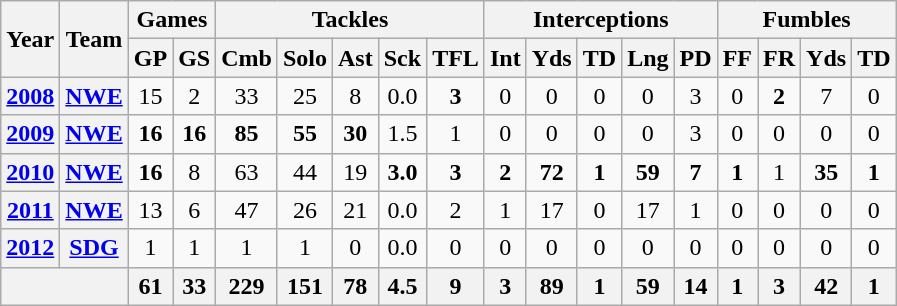<table class="wikitable" style="text-align:center">
<tr>
<th rowspan="2">Year</th>
<th rowspan="2">Team</th>
<th colspan="2">Games</th>
<th colspan="5">Tackles</th>
<th colspan="5">Interceptions</th>
<th colspan="4">Fumbles</th>
</tr>
<tr>
<th>GP</th>
<th>GS</th>
<th>Cmb</th>
<th>Solo</th>
<th>Ast</th>
<th>Sck</th>
<th>TFL</th>
<th>Int</th>
<th>Yds</th>
<th>TD</th>
<th>Lng</th>
<th>PD</th>
<th>FF</th>
<th>FR</th>
<th>Yds</th>
<th>TD</th>
</tr>
<tr>
<th><a href='#'>2008</a></th>
<th><a href='#'>NWE</a></th>
<td>15</td>
<td>2</td>
<td>33</td>
<td>25</td>
<td>8</td>
<td>0.0</td>
<td><strong>3</strong></td>
<td>0</td>
<td>0</td>
<td>0</td>
<td>0</td>
<td>3</td>
<td>0</td>
<td><strong>2</strong></td>
<td>7</td>
<td>0</td>
</tr>
<tr>
<th><a href='#'>2009</a></th>
<th><a href='#'>NWE</a></th>
<td><strong>16</strong></td>
<td><strong>16</strong></td>
<td><strong>85</strong></td>
<td><strong>55</strong></td>
<td><strong>30</strong></td>
<td>1.5</td>
<td>1</td>
<td>0</td>
<td>0</td>
<td>0</td>
<td>0</td>
<td>3</td>
<td>0</td>
<td>0</td>
<td>0</td>
<td>0</td>
</tr>
<tr>
<th><a href='#'>2010</a></th>
<th><a href='#'>NWE</a></th>
<td><strong>16</strong></td>
<td>8</td>
<td>63</td>
<td>44</td>
<td>19</td>
<td><strong>3.0</strong></td>
<td><strong>3</strong></td>
<td><strong>2</strong></td>
<td><strong>72</strong></td>
<td><strong>1</strong></td>
<td><strong>59</strong></td>
<td><strong>7</strong></td>
<td><strong>1</strong></td>
<td>1</td>
<td><strong>35</strong></td>
<td><strong>1</strong></td>
</tr>
<tr>
<th><a href='#'>2011</a></th>
<th><a href='#'>NWE</a></th>
<td>13</td>
<td>6</td>
<td>47</td>
<td>26</td>
<td>21</td>
<td>0.0</td>
<td>2</td>
<td>1</td>
<td>17</td>
<td>0</td>
<td>17</td>
<td>1</td>
<td>0</td>
<td>0</td>
<td>0</td>
<td>0</td>
</tr>
<tr>
<th><a href='#'>2012</a></th>
<th><a href='#'>SDG</a></th>
<td>1</td>
<td>1</td>
<td>1</td>
<td>1</td>
<td>0</td>
<td>0.0</td>
<td>0</td>
<td>0</td>
<td>0</td>
<td>0</td>
<td>0</td>
<td>0</td>
<td>0</td>
<td>0</td>
<td>0</td>
<td>0</td>
</tr>
<tr>
<th colspan="2"></th>
<th>61</th>
<th>33</th>
<th>229</th>
<th>151</th>
<th>78</th>
<th>4.5</th>
<th>9</th>
<th>3</th>
<th>89</th>
<th>1</th>
<th>59</th>
<th>14</th>
<th>1</th>
<th>3</th>
<th>42</th>
<th>1</th>
</tr>
</table>
